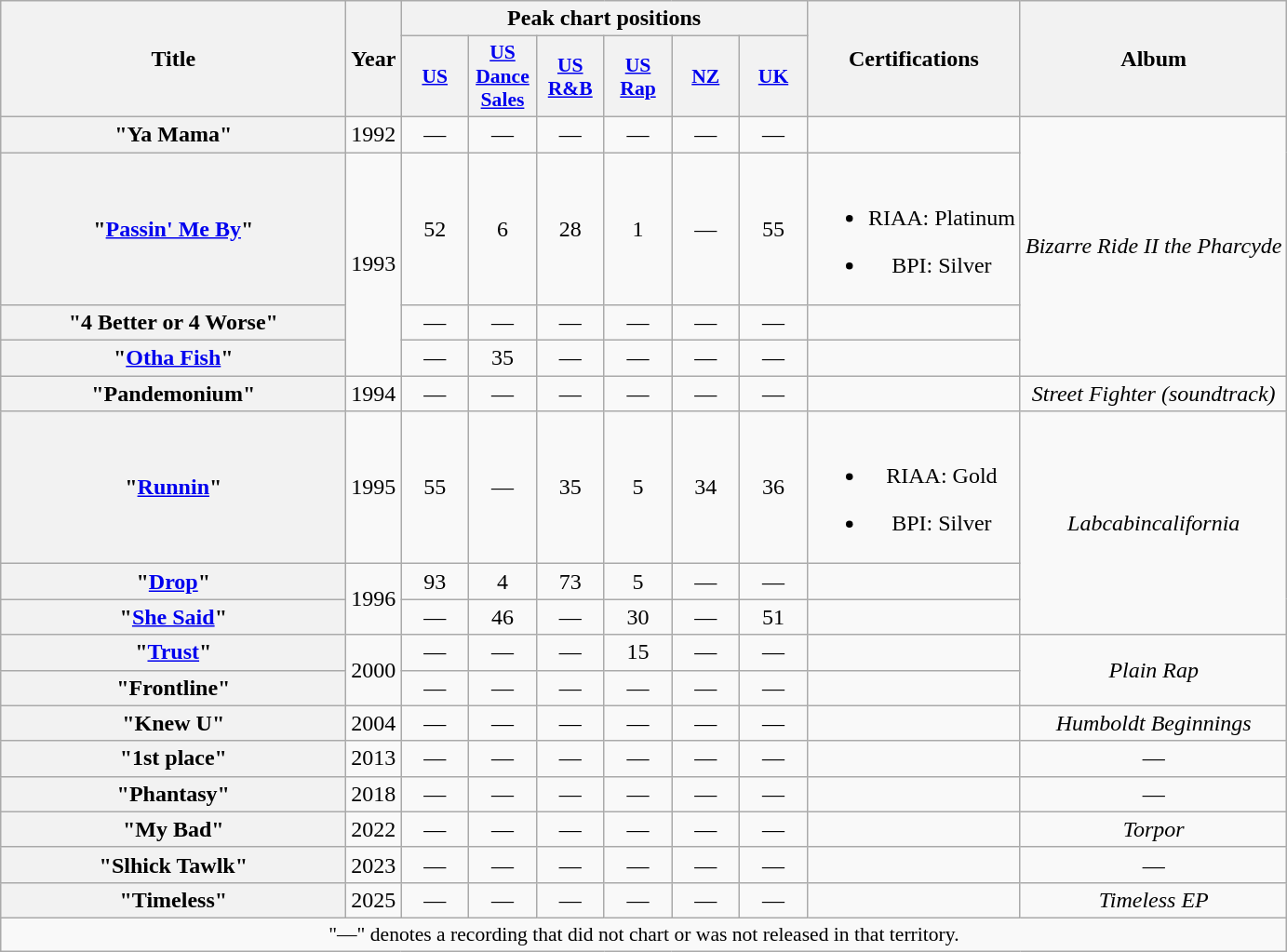<table class="wikitable plainrowheaders" style="text-align:center;">
<tr>
<th scope="col" rowspan="2" style="width:15em;">Title</th>
<th scope="col" rowspan="2">Year</th>
<th scope="col" colspan="6">Peak chart positions</th>
<th rowspan="2">Certifications</th>
<th rowspan="2" scope="col">Album</th>
</tr>
<tr>
<th scope="col" style="width:2.9em;font-size:90%;"><a href='#'>US</a><br></th>
<th scope="col" style="width:2.9em;font-size:90%;"><a href='#'>US<br>Dance<br>Sales</a><br></th>
<th scope="col" style="width:2.9em;font-size:90%;"><a href='#'>US<br>R&B</a><br></th>
<th scope="col" style="width:2.9em;font-size:90%;"><a href='#'>US<br>Rap</a><br></th>
<th scope="col" style="width:2.9em;font-size:90%;"><a href='#'>NZ</a><br></th>
<th scope="col" style="width:2.9em;font-size:90%;"><a href='#'>UK</a><br></th>
</tr>
<tr>
<th scope="row">"Ya Mama"</th>
<td>1992</td>
<td>—</td>
<td>—</td>
<td>—</td>
<td>—</td>
<td>—</td>
<td>—</td>
<td></td>
<td rowspan="4"><em>Bizarre Ride II the Pharcyde</em></td>
</tr>
<tr>
<th scope="row">"<a href='#'>Passin' Me By</a>"</th>
<td rowspan="3">1993</td>
<td>52</td>
<td>6</td>
<td>28</td>
<td>1</td>
<td>—</td>
<td>55</td>
<td><br><ul><li>RIAA: Platinum</li></ul><ul><li>BPI: Silver</li></ul></td>
</tr>
<tr>
<th scope="row">"4 Better or 4 Worse"</th>
<td>—</td>
<td>—</td>
<td>—</td>
<td>—</td>
<td>—</td>
<td>—</td>
<td></td>
</tr>
<tr>
<th scope="row">"<a href='#'>Otha Fish</a>"</th>
<td>—</td>
<td>35</td>
<td>—</td>
<td>—</td>
<td>—</td>
<td>—</td>
<td></td>
</tr>
<tr>
<th>"Pandemonium"</th>
<td>1994</td>
<td>—</td>
<td>—</td>
<td>—</td>
<td>—</td>
<td>—</td>
<td>—</td>
<td></td>
<td><em>Street Fighter (soundtrack)</em></td>
</tr>
<tr>
<th scope="row">"<a href='#'>Runnin</a>"</th>
<td>1995</td>
<td>55</td>
<td>—</td>
<td>35</td>
<td>5</td>
<td>34</td>
<td>36</td>
<td><br><ul><li>RIAA: Gold</li></ul><ul><li>BPI: Silver</li></ul></td>
<td rowspan="3"><em>Labcabincalifornia</em></td>
</tr>
<tr>
<th scope="row">"<a href='#'>Drop</a>"</th>
<td rowspan="2">1996</td>
<td>93</td>
<td>4</td>
<td>73</td>
<td>5</td>
<td>—</td>
<td>—</td>
<td></td>
</tr>
<tr>
<th scope="row">"<a href='#'>She Said</a>"</th>
<td>—</td>
<td>46</td>
<td>—</td>
<td>30</td>
<td>—</td>
<td>51</td>
<td></td>
</tr>
<tr>
<th scope="row">"<a href='#'>Trust</a>"</th>
<td rowspan="2">2000</td>
<td>—</td>
<td>—</td>
<td>—</td>
<td>15</td>
<td>—</td>
<td>—</td>
<td></td>
<td rowspan="2"><em>Plain Rap</em></td>
</tr>
<tr>
<th scope="row">"Frontline"</th>
<td>—</td>
<td>—</td>
<td>—</td>
<td>—</td>
<td>—</td>
<td>—</td>
<td></td>
</tr>
<tr>
<th scope="row">"Knew U"</th>
<td>2004</td>
<td>—</td>
<td>—</td>
<td>—</td>
<td>—</td>
<td>—</td>
<td>—</td>
<td></td>
<td><em>Humboldt Beginnings</em></td>
</tr>
<tr>
<th>"1st place"</th>
<td>2013</td>
<td>—</td>
<td>—</td>
<td>—</td>
<td>—</td>
<td>—</td>
<td>—</td>
<td></td>
<td>—</td>
</tr>
<tr>
<th>"Phantasy"</th>
<td>2018</td>
<td>—</td>
<td>—</td>
<td>—</td>
<td>—</td>
<td>—</td>
<td>—</td>
<td></td>
<td>—</td>
</tr>
<tr>
<th scope="row">"My Bad"</th>
<td>2022</td>
<td>—</td>
<td>—</td>
<td>—</td>
<td>—</td>
<td>—</td>
<td>—</td>
<td></td>
<td><em>Torpor</em></td>
</tr>
<tr>
<th>"Slhick Tawlk"</th>
<td>2023</td>
<td>—</td>
<td>—</td>
<td>—</td>
<td>—</td>
<td>—</td>
<td>—</td>
<td></td>
<td>—</td>
</tr>
<tr>
<th scope="row">"Timeless"</th>
<td>2025</td>
<td>—</td>
<td>—</td>
<td>—</td>
<td>—</td>
<td>—</td>
<td>—</td>
<td></td>
<td><em>Timeless EP</em></td>
</tr>
<tr>
<td colspan="15" style="font-size:90%">"—" denotes a recording that did not chart or was not released in that territory.</td>
</tr>
</table>
